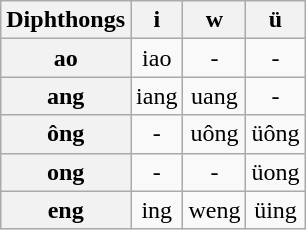<table class="wikitable" style="text-align: center">
<tr>
<th>Diphthongs</th>
<th>i</th>
<th>w</th>
<th>ü</th>
</tr>
<tr>
<th>ao </th>
<td>iao </td>
<td>-</td>
<td>-</td>
</tr>
<tr>
<th>ang </th>
<td>iang </td>
<td>uang </td>
<td>-</td>
</tr>
<tr>
<th>ông </th>
<td>-</td>
<td>uông </td>
<td>üông </td>
</tr>
<tr>
<th>ong </th>
<td>-</td>
<td>-</td>
<td>üong </td>
</tr>
<tr>
<th>eng </th>
<td>ing </td>
<td>weng </td>
<td>üing </td>
</tr>
</table>
